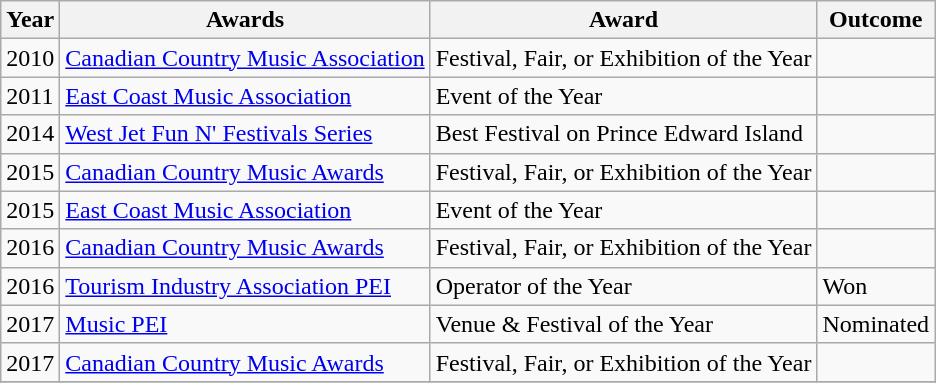<table class="wikitable">
<tr>
<th>Year</th>
<th>Awards</th>
<th>Award</th>
<th>Outcome</th>
</tr>
<tr>
<td rowspan=1>2010</td>
<td><a href='#'>Canadian Country Music Association</a></td>
<td>Festival, Fair, or Exhibition of the Year</td>
<td></td>
</tr>
<tr>
<td rowspan=1>2011</td>
<td><a href='#'>East Coast Music Association</a></td>
<td>Event of the Year</td>
<td></td>
</tr>
<tr>
<td rowspan=1>2014</td>
<td><a href='#'>West Jet Fun N' Festivals Series</a></td>
<td>Best Festival on Prince Edward Island</td>
<td></td>
</tr>
<tr>
<td rowspan=1>2015</td>
<td><a href='#'>Canadian Country Music Awards</a></td>
<td>Festival, Fair, or Exhibition of the Year</td>
<td></td>
</tr>
<tr>
<td rowspan=1>2015</td>
<td><a href='#'>East Coast Music Association</a></td>
<td>Event of the Year</td>
<td></td>
</tr>
<tr>
<td rowspan=1>2016</td>
<td><a href='#'>Canadian Country Music Awards</a></td>
<td>Festival, Fair, or Exhibition of the Year</td>
<td></td>
</tr>
<tr>
<td>2016</td>
<td><a href='#'>Tourism Industry Association PEI</a></td>
<td>Operator of the Year</td>
<td>Won</td>
</tr>
<tr>
<td>2017</td>
<td><a href='#'>Music PEI</a></td>
<td>Venue & Festival of the Year</td>
<td>Nominated</td>
</tr>
<tr>
<td rowspan=1>2017</td>
<td><a href='#'>Canadian Country Music Awards</a></td>
<td>Festival, Fair, or Exhibition of the Year</td>
<td></td>
</tr>
<tr>
</tr>
</table>
